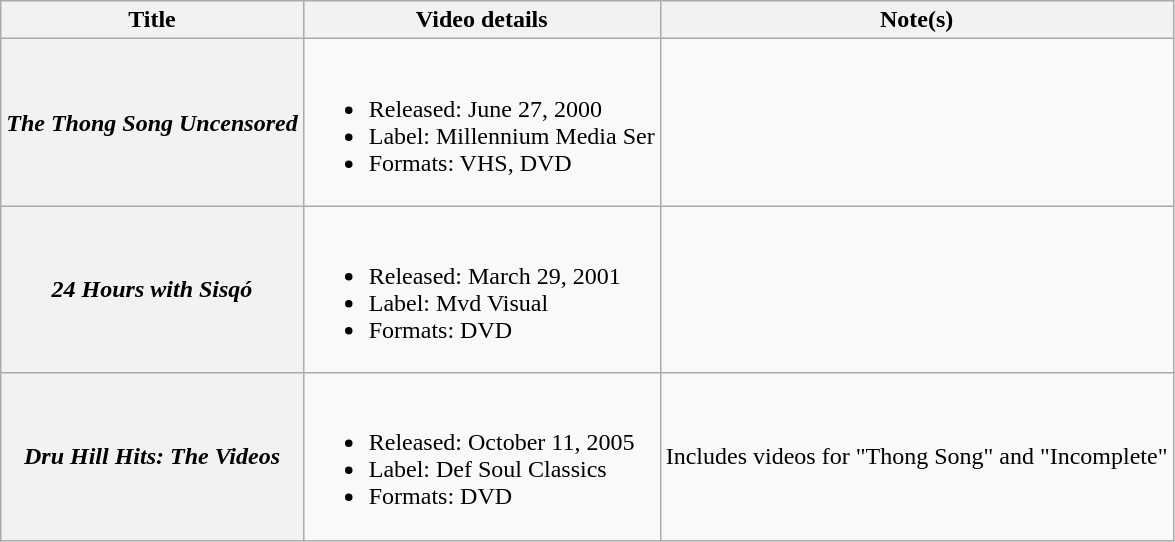<table class="wikitable plainrowheaders" style="text-align:left;">
<tr>
<th scope="col">Title</th>
<th scope="col">Video details</th>
<th scope="col">Note(s)</th>
</tr>
<tr>
<th scope="row"><em>The Thong Song Uncensored</em></th>
<td><br><ul><li>Released: June 27, 2000</li><li>Label: Millennium Media Ser</li><li>Formats: VHS, DVD </li></ul></td>
<td></td>
</tr>
<tr>
<th scope="row"><em>24 Hours with Sisqó</em></th>
<td><br><ul><li>Released: March 29, 2001</li><li>Label: Mvd Visual</li><li>Formats: DVD </li></ul></td>
<td></td>
</tr>
<tr>
<th scope="row"><em>Dru Hill Hits: The Videos</em></th>
<td><br><ul><li>Released: October 11, 2005</li><li>Label: Def Soul Classics</li><li>Formats: DVD </li></ul></td>
<td>Includes videos for "Thong Song" and "Incomplete"</td>
</tr>
</table>
